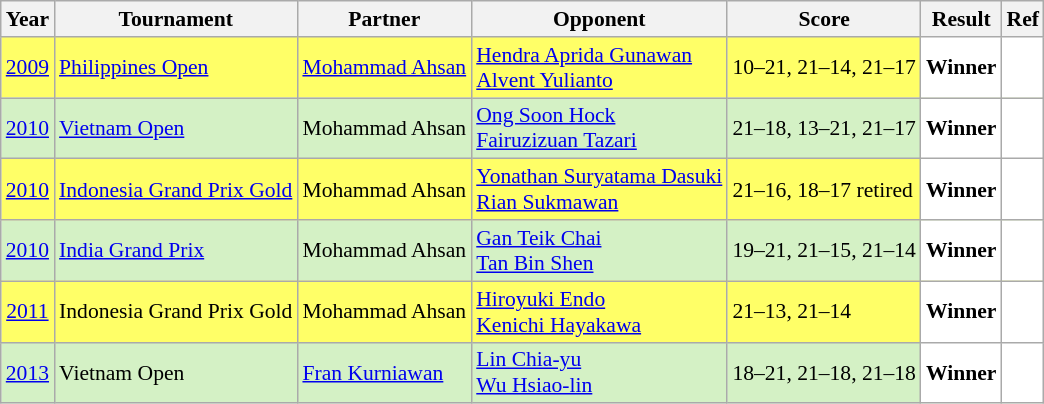<table class="sortable wikitable" style="font-size: 90%">
<tr>
<th>Year</th>
<th>Tournament</th>
<th>Partner</th>
<th>Opponent</th>
<th>Score</th>
<th>Result</th>
<th>Ref</th>
</tr>
<tr style="background:#FFFF67">
<td align="center"><a href='#'>2009</a></td>
<td align="left"><a href='#'>Philippines Open</a></td>
<td align="left"> <a href='#'>Mohammad Ahsan</a></td>
<td align="left"> <a href='#'>Hendra Aprida Gunawan</a><br> <a href='#'>Alvent Yulianto</a></td>
<td align="left">10–21, 21–14, 21–17</td>
<td style="text-align:left; background:white"> <strong>Winner</strong></td>
<td style="text-align:center; background:white"></td>
</tr>
<tr style="background:#D4F1C5">
<td align="center"><a href='#'>2010</a></td>
<td align="left"><a href='#'>Vietnam Open</a></td>
<td align="left"> Mohammad Ahsan</td>
<td align="left"> <a href='#'>Ong Soon Hock</a><br> <a href='#'>Fairuzizuan Tazari</a></td>
<td align="left">21–18, 13–21, 21–17</td>
<td style="text-align:left; background:white"> <strong>Winner</strong></td>
<td style="text-align:center; background:white"></td>
</tr>
<tr style="background:#FFFF67">
<td align="center"><a href='#'>2010</a></td>
<td align="left"><a href='#'>Indonesia Grand Prix Gold</a></td>
<td align="left"> Mohammad Ahsan</td>
<td align="left"> <a href='#'>Yonathan Suryatama Dasuki</a><br> <a href='#'>Rian Sukmawan</a></td>
<td align="left">21–16, 18–17 retired</td>
<td style="text-align:left; background:white"> <strong>Winner</strong></td>
<td style="text-align:center; background:white"></td>
</tr>
<tr style="background:#D4F1C5">
<td align="center"><a href='#'>2010</a></td>
<td align="left"><a href='#'>India Grand Prix</a></td>
<td align="left"> Mohammad Ahsan</td>
<td align="left"> <a href='#'>Gan Teik Chai</a><br> <a href='#'>Tan Bin Shen</a></td>
<td align="left">19–21, 21–15, 21–14</td>
<td style="text-align:left; background:white"> <strong>Winner</strong></td>
<td style="text-align:center; background:white"></td>
</tr>
<tr style="background:#FFFF67">
<td align="center"><a href='#'>2011</a></td>
<td align="left">Indonesia Grand Prix Gold</td>
<td align="left"> Mohammad Ahsan</td>
<td align="left"> <a href='#'>Hiroyuki Endo</a><br> <a href='#'>Kenichi Hayakawa</a></td>
<td align="left">21–13, 21–14</td>
<td style="text-align:left; background:white"> <strong>Winner</strong></td>
<td style="text-align:center; background:white"></td>
</tr>
<tr style="background:#D4F1C5">
<td align="center"><a href='#'>2013</a></td>
<td align="left">Vietnam Open</td>
<td align="left"> <a href='#'>Fran Kurniawan</a></td>
<td align="left"> <a href='#'>Lin Chia-yu</a><br> <a href='#'>Wu Hsiao-lin</a></td>
<td align="left">18–21, 21–18, 21–18</td>
<td style="text-align:left; background:white"> <strong>Winner</strong></td>
<td style="text-align:center; background:white"></td>
</tr>
</table>
